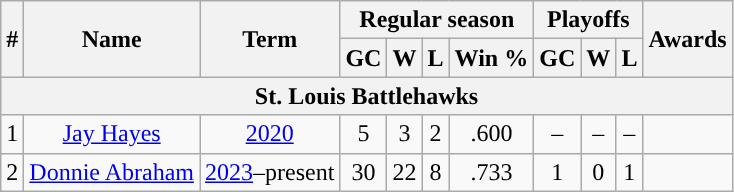<table class="wikitable" style="text-align:center">
<tr>
<th rowspan="2">#</th>
<th rowspan="2">Name</th>
<th rowspan="2">Term</th>
<th colspan="4">Regular season</th>
<th colspan="3">Playoffs</th>
<th rowspan="2">Awards</th>
</tr>
<tr>
<th>GC</th>
<th>W</th>
<th>L</th>
<th>Win %</th>
<th>GC</th>
<th>W</th>
<th>L</th>
</tr>
<tr>
<th colspan="11">St. Louis Battlehawks</th>
</tr>
<tr>
<td>1</td>
<td><a href='#'>Jay Hayes</a></td>
<td><a href='#'>2020</a></td>
<td>5</td>
<td>3</td>
<td>2</td>
<td>.600</td>
<td>–</td>
<td>–</td>
<td>–</td>
<td></td>
</tr>
<tr>
<td>2</td>
<td><a href='#'>Donnie Abraham</a></td>
<td><a href='#'>2023</a>–present</td>
<td>30</td>
<td>22</td>
<td>8</td>
<td>.733</td>
<td>1</td>
<td>0</td>
<td>1</td>
<td></td>
</tr>
</table>
